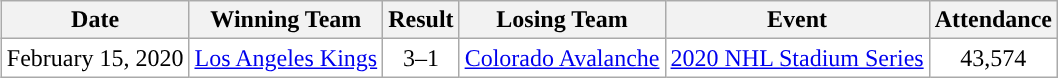<table class="wikitable" align=center style="margin-left:15px; text-align:center; background:#ffffff;">
<tr>
<th style="text-align:center; ">Date</th>
<th style="text-align:center; ">Winning Team</th>
<th style="text-align:center; ">Result</th>
<th style="text-align:center; ">Losing Team</th>
<th style="text-align:center; ">Event</th>
<th style="text-align:center; ">Attendance</th>
</tr>
<tr>
<td>February 15, 2020</td>
<td><a href='#'>Los Angeles Kings</a></td>
<td>3–1</td>
<td><a href='#'>Colorado Avalanche</a></td>
<td><a href='#'>2020 NHL Stadium Series</a></td>
<td>43,574</td>
</tr>
</table>
